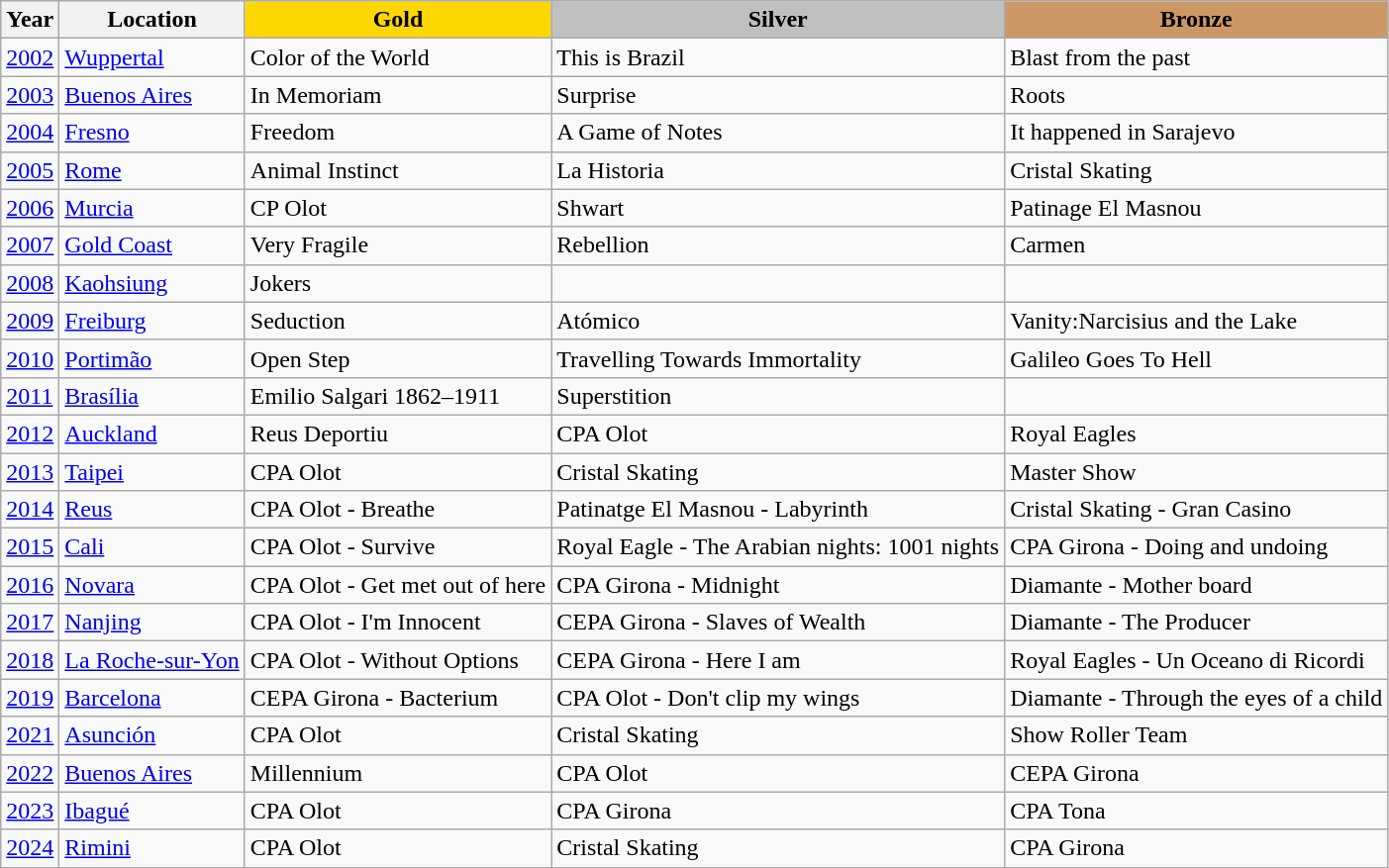<table class="wikitable">
<tr>
<th>Year</th>
<th>Location</th>
<th style="background-color:gold;">Gold</th>
<th style="background-color:silver;">Silver</th>
<th style="background-color:#cc9966;">Bronze</th>
</tr>
<tr>
<td><a href='#'>2002</a></td>
<td> <a href='#'>Wuppertal</a></td>
<td> Color of the World</td>
<td> This is Brazil</td>
<td> Blast from the past</td>
</tr>
<tr>
<td><a href='#'>2003</a></td>
<td> <a href='#'>Buenos Aires</a></td>
<td> In Memoriam</td>
<td> Surprise</td>
<td> Roots</td>
</tr>
<tr>
<td><a href='#'>2004</a></td>
<td> <a href='#'>Fresno</a></td>
<td> Freedom</td>
<td> A Game of Notes</td>
<td> It happened in Sarajevo</td>
</tr>
<tr>
<td><a href='#'>2005</a></td>
<td> <a href='#'>Rome</a></td>
<td> Animal Instinct</td>
<td> La Historia</td>
<td> Cristal Skating</td>
</tr>
<tr>
<td><a href='#'>2006</a></td>
<td> <a href='#'>Murcia</a></td>
<td> CP Olot</td>
<td> Shwart</td>
<td> Patinage El Masnou</td>
</tr>
<tr>
<td><a href='#'>2007</a></td>
<td> <a href='#'>Gold Coast</a></td>
<td> Very Fragile</td>
<td> Rebellion</td>
<td> Carmen</td>
</tr>
<tr>
<td><a href='#'>2008</a></td>
<td> <a href='#'>Kaohsiung</a></td>
<td> Jokers</td>
<td></td>
<td></td>
</tr>
<tr>
<td><a href='#'>2009</a></td>
<td> <a href='#'>Freiburg</a></td>
<td> Seduction</td>
<td> Atómico</td>
<td> Vanity:Narcisius and the Lake</td>
</tr>
<tr>
<td><a href='#'>2010</a></td>
<td> <a href='#'>Portimão</a></td>
<td> Open Step</td>
<td> Travelling Towards Immortality</td>
<td> Galileo Goes To Hell</td>
</tr>
<tr>
<td><a href='#'>2011</a></td>
<td> <a href='#'>Brasília</a></td>
<td> Emilio Salgari 1862–1911</td>
<td> Superstition</td>
<td></td>
</tr>
<tr>
<td><a href='#'>2012</a></td>
<td> <a href='#'>Auckland</a></td>
<td> Reus Deportiu</td>
<td> CPA Olot</td>
<td> Royal Eagles</td>
</tr>
<tr>
<td><a href='#'>2013</a></td>
<td> <a href='#'>Taipei</a></td>
<td> CPA Olot</td>
<td> Cristal Skating</td>
<td> Master Show</td>
</tr>
<tr>
<td><a href='#'>2014</a></td>
<td> <a href='#'>Reus</a></td>
<td> CPA Olot - Breathe</td>
<td> Patinatge El Masnou - Labyrinth</td>
<td> Cristal Skating - Gran Casino</td>
</tr>
<tr>
<td><a href='#'>2015</a></td>
<td> <a href='#'>Cali</a></td>
<td> CPA Olot - Survive</td>
<td> Royal Eagle - The Arabian nights: 1001 nights</td>
<td> CPA Girona - Doing and undoing</td>
</tr>
<tr>
<td><a href='#'>2016</a></td>
<td> <a href='#'>Novara</a></td>
<td> CPA Olot - Get met out of here</td>
<td> CPA Girona - Midnight</td>
<td> Diamante - Mother board</td>
</tr>
<tr>
<td><a href='#'>2017</a></td>
<td> <a href='#'>Nanjing</a></td>
<td> CPA Olot - I'm Innocent</td>
<td> CEPA Girona - Slaves of Wealth</td>
<td> Diamante - The Producer</td>
</tr>
<tr>
<td><a href='#'>2018</a></td>
<td> <a href='#'>La Roche-sur-Yon</a></td>
<td> CPA Olot - Without Options</td>
<td> CEPA Girona - Here I am</td>
<td> Royal Eagles - Un Oceano di Ricordi</td>
</tr>
<tr>
<td><a href='#'>2019</a></td>
<td> <a href='#'>Barcelona</a></td>
<td> CEPA Girona - Bacterium</td>
<td> CPA Olot - Don't clip my wings</td>
<td> Diamante - Through the eyes of a child</td>
</tr>
<tr>
<td><a href='#'>2021</a></td>
<td> <a href='#'>Asunción</a></td>
<td> CPA Olot</td>
<td> Cristal Skating</td>
<td> Show Roller Team</td>
</tr>
<tr>
<td><a href='#'>2022</a></td>
<td> <a href='#'>Buenos Aires</a></td>
<td> Millennium</td>
<td> CPA Olot</td>
<td> CEPA Girona</td>
</tr>
<tr>
<td><a href='#'>2023</a></td>
<td> <a href='#'>Ibagué</a></td>
<td> CPA Olot</td>
<td> CPA Girona</td>
<td> CPA Tona</td>
</tr>
<tr>
<td><a href='#'>2024</a></td>
<td> <a href='#'>Rimini</a></td>
<td> CPA Olot</td>
<td> Cristal Skating</td>
<td> CPA Girona</td>
</tr>
</table>
